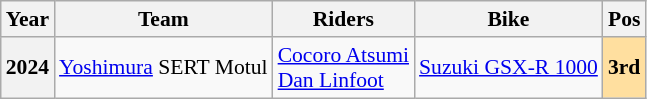<table class="wikitable" style="text-align:right; font-size:90%;">
<tr>
<th>Year</th>
<th>Team</th>
<th>Riders</th>
<th>Bike</th>
<th>Pos</th>
</tr>
<tr>
<th>2024</th>
<td style="text-align:left;"> <a href='#'>Yoshimura</a> SERT Motul</td>
<td style="text-align:left;"> <a href='#'>Cocoro Atsumi</a><br> <a href='#'>Dan Linfoot</a></td>
<td style="text-align:left;"><a href='#'>Suzuki GSX-R 1000</a></td>
<th style="background:#FFDF9F;">3rd</th>
</tr>
</table>
